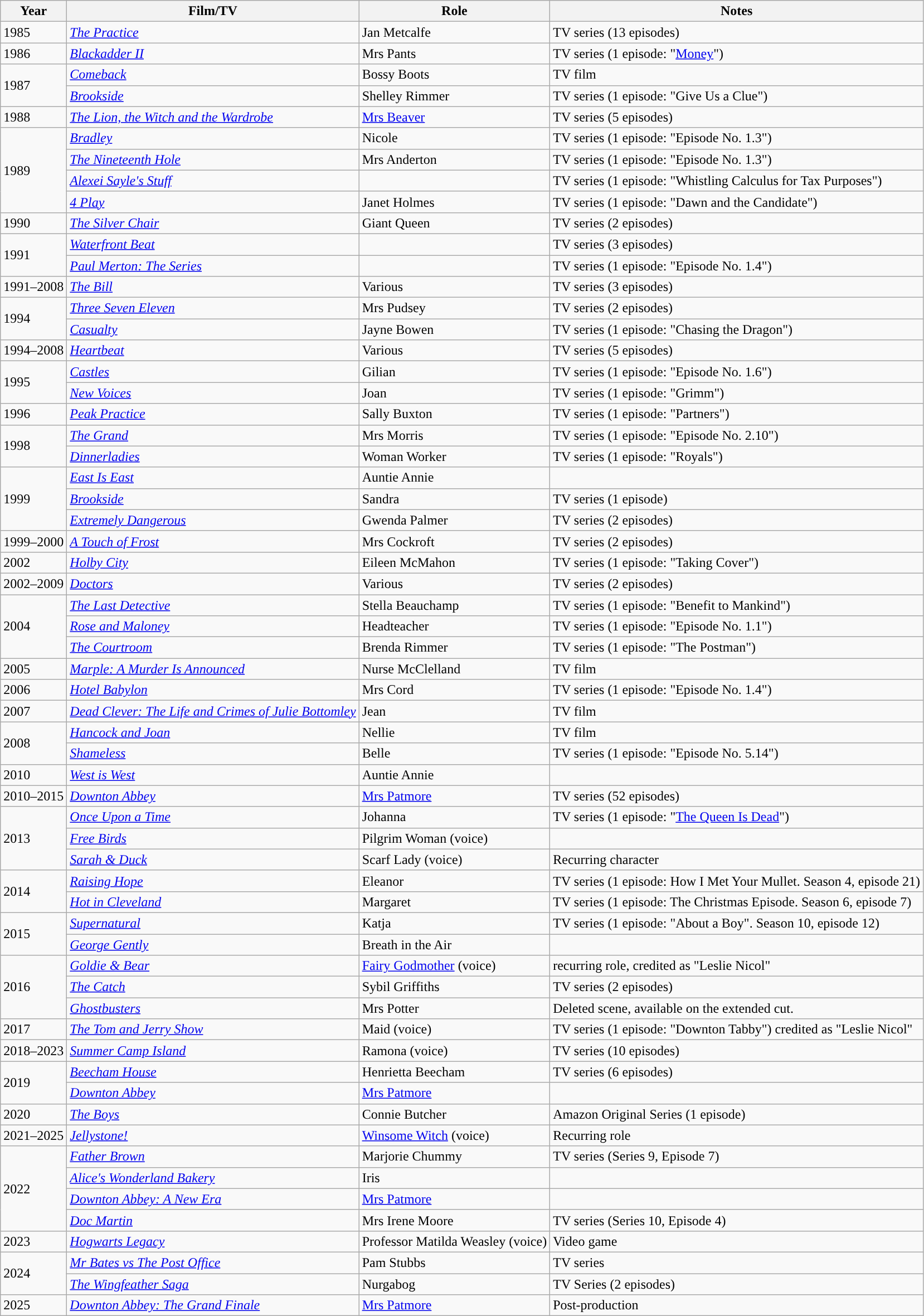<table class="wikitable">
<tr valign="top">
<th>Year</th>
<th>Film/TV</th>
<th>Role</th>
<th>Notes</th>
</tr>
<tr>
<td>1985</td>
<td><em><a href='#'>The Practice</a></em></td>
<td>Jan Metcalfe</td>
<td>TV series (13 episodes)</td>
</tr>
<tr>
<td>1986</td>
<td><em><a href='#'>Blackadder II</a></em></td>
<td>Mrs Pants</td>
<td>TV series (1 episode: "<a href='#'>Money</a>")</td>
</tr>
<tr>
<td rowspan="2">1987</td>
<td><em><a href='#'>Comeback</a></em></td>
<td>Bossy Boots</td>
<td>TV film</td>
</tr>
<tr>
<td><em><a href='#'>Brookside</a></em></td>
<td>Shelley Rimmer</td>
<td>TV series (1 episode: "Give Us a Clue")</td>
</tr>
<tr>
<td>1988</td>
<td><em><a href='#'>The Lion, the Witch and the Wardrobe</a></em></td>
<td><a href='#'>Mrs Beaver</a></td>
<td>TV series (5 episodes)</td>
</tr>
<tr>
<td rowspan="4">1989</td>
<td><em><a href='#'>Bradley</a></em></td>
<td>Nicole</td>
<td>TV series (1 episode: "Episode No. 1.3")</td>
</tr>
<tr>
<td><em><a href='#'>The Nineteenth Hole</a></em></td>
<td>Mrs Anderton</td>
<td>TV series (1 episode: "Episode No. 1.3")</td>
</tr>
<tr>
<td><em><a href='#'>Alexei Sayle's Stuff</a></em></td>
<td></td>
<td>TV series (1 episode: "Whistling Calculus for Tax Purposes")</td>
</tr>
<tr>
<td><em><a href='#'>4 Play</a></em></td>
<td>Janet Holmes</td>
<td>TV series (1 episode: "Dawn and the Candidate")</td>
</tr>
<tr>
<td>1990</td>
<td><em><a href='#'>The Silver Chair</a></em></td>
<td>Giant Queen</td>
<td>TV series (2 episodes)</td>
</tr>
<tr>
<td rowspan="2">1991</td>
<td><em><a href='#'>Waterfront Beat</a></em></td>
<td></td>
<td>TV series (3 episodes)</td>
</tr>
<tr>
<td><em><a href='#'>Paul Merton: The Series</a></em></td>
<td></td>
<td>TV series (1 episode: "Episode No. 1.4")</td>
</tr>
<tr>
<td>1991–2008</td>
<td><em><a href='#'>The Bill</a></em></td>
<td>Various</td>
<td>TV series (3 episodes)</td>
</tr>
<tr>
<td rowspan="2">1994</td>
<td><em><a href='#'>Three Seven Eleven</a></em></td>
<td>Mrs Pudsey</td>
<td>TV series (2 episodes)</td>
</tr>
<tr>
<td><em><a href='#'>Casualty</a></em></td>
<td>Jayne Bowen</td>
<td>TV series (1 episode: "Chasing the Dragon")</td>
</tr>
<tr>
<td>1994–2008</td>
<td><em><a href='#'>Heartbeat</a></em></td>
<td>Various</td>
<td>TV series (5 episodes)</td>
</tr>
<tr>
<td rowspan="2">1995</td>
<td><em><a href='#'>Castles</a></em></td>
<td>Gilian</td>
<td>TV series (1 episode: "Episode No. 1.6")</td>
</tr>
<tr>
<td><em><a href='#'>New Voices</a></em></td>
<td>Joan</td>
<td>TV series (1 episode: "Grimm")</td>
</tr>
<tr>
<td>1996</td>
<td><em><a href='#'>Peak Practice</a></em></td>
<td>Sally Buxton</td>
<td>TV series (1 episode: "Partners")</td>
</tr>
<tr>
<td rowspan="2">1998</td>
<td><em><a href='#'>The Grand</a></em></td>
<td>Mrs Morris</td>
<td>TV series (1 episode: "Episode No. 2.10")</td>
</tr>
<tr>
<td><em><a href='#'>Dinnerladies</a></em></td>
<td>Woman Worker</td>
<td>TV series (1 episode: "Royals")</td>
</tr>
<tr>
<td rowspan="3">1999</td>
<td><em><a href='#'>East Is East</a></em></td>
<td>Auntie Annie</td>
<td></td>
</tr>
<tr>
<td><em><a href='#'>Brookside</a></em></td>
<td>Sandra</td>
<td>TV series (1 episode)</td>
</tr>
<tr>
<td><em><a href='#'>Extremely Dangerous</a></em></td>
<td>Gwenda Palmer</td>
<td>TV series (2 episodes)</td>
</tr>
<tr>
<td>1999–2000</td>
<td><em><a href='#'>A Touch of Frost</a></em></td>
<td>Mrs Cockroft</td>
<td>TV series (2 episodes)</td>
</tr>
<tr>
<td>2002</td>
<td><em><a href='#'>Holby City</a></em></td>
<td>Eileen McMahon</td>
<td>TV series (1 episode: "Taking Cover")</td>
</tr>
<tr>
<td>2002–2009</td>
<td><em><a href='#'>Doctors</a></em></td>
<td>Various</td>
<td>TV series (2 episodes)</td>
</tr>
<tr>
<td rowspan="3">2004</td>
<td><em><a href='#'>The Last Detective</a></em></td>
<td>Stella Beauchamp</td>
<td>TV series (1 episode: "Benefit to Mankind")</td>
</tr>
<tr>
<td><em><a href='#'>Rose and Maloney</a></em></td>
<td>Headteacher</td>
<td>TV series (1 episode: "Episode No. 1.1")</td>
</tr>
<tr>
<td><em><a href='#'>The Courtroom</a></em></td>
<td>Brenda Rimmer</td>
<td>TV series (1 episode: "The Postman")</td>
</tr>
<tr>
<td rowspan"1">2005</td>
<td><em><a href='#'>Marple: A Murder Is Announced</a></em></td>
<td>Nurse McClelland</td>
<td>TV film</td>
</tr>
<tr>
<td rowspan="1”">2006</td>
<td><em><a href='#'>Hotel Babylon</a></em></td>
<td>Mrs Cord</td>
<td>TV series (1 episode: "Episode No. 1.4")</td>
</tr>
<tr>
<td>2007</td>
<td><em><a href='#'>Dead Clever: The Life and Crimes of Julie Bottomley</a></em></td>
<td>Jean</td>
<td>TV film</td>
</tr>
<tr>
<td rowspan="2">2008</td>
<td><em><a href='#'>Hancock and Joan</a></em></td>
<td>Nellie</td>
<td>TV film</td>
</tr>
<tr>
<td><em><a href='#'>Shameless</a></em></td>
<td>Belle</td>
<td>TV series (1 episode: "Episode No. 5.14")</td>
</tr>
<tr>
<td>2010</td>
<td><em><a href='#'>West is West</a></em></td>
<td>Auntie Annie</td>
<td></td>
</tr>
<tr>
<td>2010–2015</td>
<td><em><a href='#'>Downton Abbey</a></em></td>
<td><a href='#'>Mrs Patmore</a></td>
<td>TV series (52 episodes)</td>
</tr>
<tr>
<td rowspan="3">2013</td>
<td><em><a href='#'>Once Upon a Time</a></em></td>
<td>Johanna</td>
<td>TV series (1 episode: "<a href='#'>The Queen Is Dead</a>")</td>
</tr>
<tr>
<td><em><a href='#'>Free Birds</a></em></td>
<td>Pilgrim Woman (voice)</td>
<td></td>
</tr>
<tr>
<td><em><a href='#'>Sarah & Duck</a></em></td>
<td>Scarf Lady (voice)</td>
<td>Recurring character</td>
</tr>
<tr>
<td rowspan="2">2014</td>
<td><em><a href='#'>Raising Hope</a></em></td>
<td>Eleanor</td>
<td>TV series (1 episode: How I Met Your Mullet. Season 4, episode 21)</td>
</tr>
<tr>
<td><em><a href='#'>Hot in Cleveland</a></em></td>
<td>Margaret</td>
<td>TV series (1 episode: The Christmas Episode. Season 6, episode 7)</td>
</tr>
<tr>
<td rowspan="2">2015</td>
<td><em><a href='#'>Supernatural</a></em></td>
<td>Katja</td>
<td>TV series (1 episode: "About a Boy". Season 10, episode 12)</td>
</tr>
<tr>
<td><em><a href='#'>George Gently</a></em></td>
<td>Breath in the Air</td>
<td></td>
</tr>
<tr>
<td rowspan="3">2016</td>
<td><em><a href='#'>Goldie & Bear</a></em></td>
<td><a href='#'>Fairy Godmother</a> (voice)</td>
<td>recurring role, credited as "Leslie Nicol"</td>
</tr>
<tr>
<td><em><a href='#'>The Catch</a></em></td>
<td>Sybil Griffiths</td>
<td>TV series (2 episodes)</td>
</tr>
<tr>
<td><em><a href='#'>Ghostbusters</a></em></td>
<td>Mrs Potter</td>
<td>Deleted scene, available on the extended cut.</td>
</tr>
<tr>
<td>2017</td>
<td><em><a href='#'>The Tom and Jerry Show</a></em></td>
<td>Maid (voice)</td>
<td>TV series (1 episode: "Downton Tabby") credited as "Leslie Nicol"</td>
</tr>
<tr>
<td>2018–2023</td>
<td><em><a href='#'>Summer Camp Island</a></em></td>
<td>Ramona (voice)</td>
<td>TV series (10 episodes)</td>
</tr>
<tr>
<td rowspan="2">2019</td>
<td><em><a href='#'>Beecham House</a></em></td>
<td>Henrietta Beecham</td>
<td>TV series (6 episodes)</td>
</tr>
<tr>
<td><em><a href='#'>Downton Abbey</a></em></td>
<td><a href='#'>Mrs Patmore</a></td>
<td></td>
</tr>
<tr>
<td>2020</td>
<td><em><a href='#'>The Boys</a></em></td>
<td>Connie Butcher</td>
<td>Amazon Original Series (1 episode)</td>
</tr>
<tr>
<td>2021–2025</td>
<td><em><a href='#'>Jellystone!</a></em></td>
<td><a href='#'>Winsome Witch</a> (voice)</td>
<td>Recurring role</td>
</tr>
<tr>
<td rowspan="4">2022</td>
<td><em><a href='#'>Father Brown</a></em></td>
<td>Marjorie Chummy</td>
<td>TV series (Series 9, Episode 7)</td>
</tr>
<tr>
<td><em><a href='#'>Alice's Wonderland Bakery</a></em></td>
<td>Iris</td>
<td></td>
</tr>
<tr>
<td><em><a href='#'>Downton Abbey: A New Era</a></em></td>
<td><a href='#'>Mrs Patmore</a></td>
<td></td>
</tr>
<tr>
<td><em><a href='#'>Doc Martin</a></em></td>
<td>Mrs Irene Moore</td>
<td>TV series (Series 10, Episode 4)</td>
</tr>
<tr>
<td>2023</td>
<td><em><a href='#'>Hogwarts Legacy</a></em></td>
<td>Professor Matilda Weasley (voice)</td>
<td>Video game</td>
</tr>
<tr>
<td rowspan="2">2024</td>
<td><em><a href='#'>Mr Bates vs The Post Office</a></em></td>
<td>Pam Stubbs</td>
<td>TV series</td>
</tr>
<tr>
<td><em><a href='#'>The Wingfeather Saga</a></em></td>
<td>Nurgabog</td>
<td>TV Series (2 episodes)</td>
</tr>
<tr>
<td>2025</td>
<td><em><a href='#'>Downton Abbey: The Grand Finale</a></em></td>
<td><a href='#'>Mrs Patmore</a></td>
<td>Post-production</td>
</tr>
</table>
